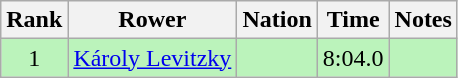<table class="wikitable sortable" style="text-align:center">
<tr>
<th>Rank</th>
<th>Rower</th>
<th>Nation</th>
<th>Time</th>
<th>Notes</th>
</tr>
<tr bgcolor=bbf3bb>
<td>1</td>
<td align=left><a href='#'>Károly Levitzky</a></td>
<td align=left></td>
<td>8:04.0</td>
<td></td>
</tr>
</table>
